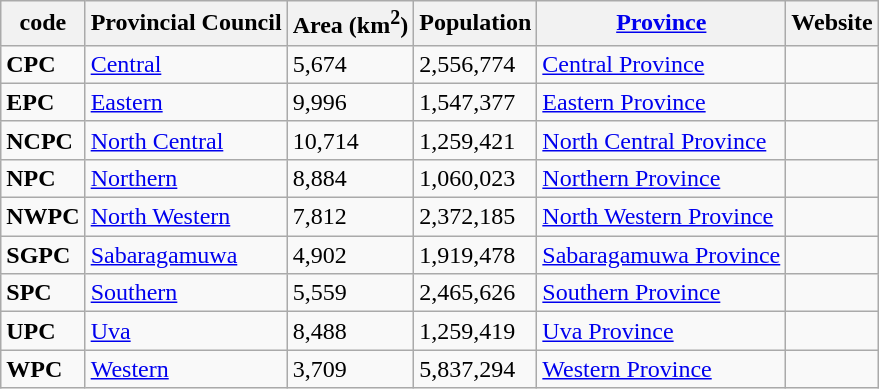<table class="wikitable sortable static-row-numbers static-row-header-text">
<tr>
<th>code</th>
<th>Provincial Council</th>
<th>Area (km<sup>2</sup>)</th>
<th>Population</th>
<th><a href='#'>Province</a></th>
<th>Website</th>
</tr>
<tr>
<td><strong>CPC</strong></td>
<td><a href='#'>Central</a></td>
<td>5,674</td>
<td>2,556,774</td>
<td><a href='#'>Central Province</a></td>
<td></td>
</tr>
<tr>
<td><strong>EPC</strong></td>
<td><a href='#'>Eastern</a></td>
<td>9,996</td>
<td>1,547,377</td>
<td><a href='#'>Eastern Province</a></td>
<td></td>
</tr>
<tr>
<td><strong>NCPC</strong></td>
<td><a href='#'>North Central</a></td>
<td>10,714</td>
<td>1,259,421</td>
<td><a href='#'>North Central Province</a></td>
<td></td>
</tr>
<tr>
<td><strong>NPC</strong></td>
<td><a href='#'>Northern</a></td>
<td>8,884</td>
<td>1,060,023</td>
<td><a href='#'>Northern Province</a></td>
<td></td>
</tr>
<tr>
<td><strong>NWPC</strong></td>
<td><a href='#'>North Western</a></td>
<td>7,812</td>
<td>2,372,185</td>
<td><a href='#'>North Western Province</a></td>
<td></td>
</tr>
<tr>
<td><strong>SGPC</strong></td>
<td><a href='#'>Sabaragamuwa</a></td>
<td>4,902</td>
<td>1,919,478</td>
<td><a href='#'>Sabaragamuwa Province</a></td>
<td></td>
</tr>
<tr>
<td><strong>SPC</strong></td>
<td><a href='#'>Southern</a></td>
<td>5,559</td>
<td>2,465,626</td>
<td><a href='#'>Southern Province</a></td>
<td></td>
</tr>
<tr>
<td><strong>UPC</strong></td>
<td><a href='#'>Uva</a></td>
<td>8,488</td>
<td>1,259,419</td>
<td><a href='#'>Uva Province</a></td>
<td></td>
</tr>
<tr>
<td><strong>WPC</strong></td>
<td><a href='#'>Western</a></td>
<td>3,709</td>
<td>5,837,294</td>
<td><a href='#'>Western Province</a></td>
<td></td>
</tr>
</table>
